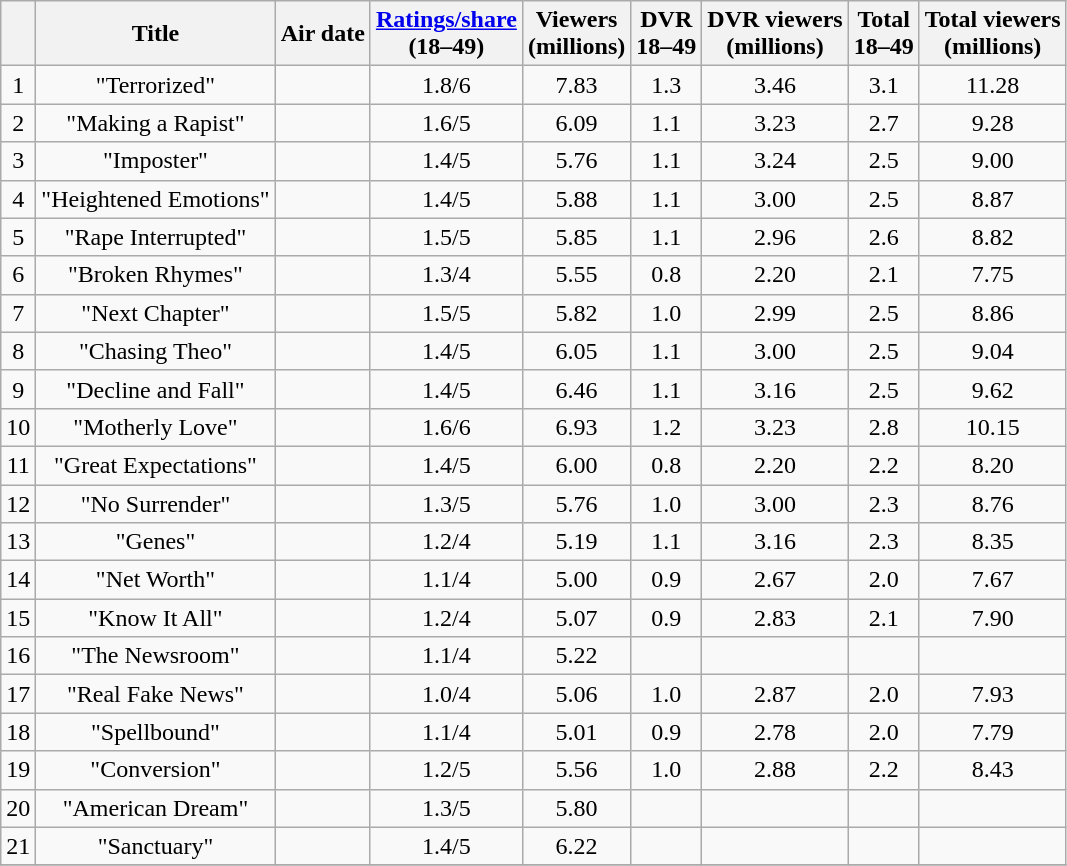<table class="wikitable sortable plainrowheaders" style="text-align:center">
<tr>
<th scope="col"></th>
<th scope="col">Title</th>
<th scope="col">Air date</th>
<th scope="col"><a href='#'>Ratings/share</a><br>(18–49)</th>
<th scope="col">Viewers<br>(millions)</th>
<th scope="col">DVR<br>18–49  </th>
<th scope="col">DVR viewers<br>(millions) </th>
<th scope="col">Total<br>18–49  </th>
<th scope="col">Total viewers<br>(millions)  </th>
</tr>
<tr>
<td scope="row">1</td>
<td>"Terrorized"</td>
<td></td>
<td>1.8/6</td>
<td>7.83</td>
<td>1.3</td>
<td>3.46</td>
<td>3.1</td>
<td>11.28</td>
</tr>
<tr>
<td scope="row">2</td>
<td>"Making a Rapist"</td>
<td></td>
<td>1.6/5</td>
<td>6.09</td>
<td>1.1</td>
<td>3.23</td>
<td>2.7</td>
<td>9.28</td>
</tr>
<tr>
<td scope="row">3</td>
<td>"Imposter"</td>
<td></td>
<td>1.4/5</td>
<td>5.76</td>
<td>1.1</td>
<td>3.24</td>
<td>2.5</td>
<td>9.00</td>
</tr>
<tr>
<td scope="row">4</td>
<td>"Heightened Emotions"</td>
<td></td>
<td>1.4/5</td>
<td>5.88</td>
<td>1.1</td>
<td>3.00</td>
<td>2.5</td>
<td>8.87</td>
</tr>
<tr>
<td scope="row">5</td>
<td>"Rape Interrupted"</td>
<td></td>
<td>1.5/5</td>
<td>5.85</td>
<td>1.1</td>
<td>2.96</td>
<td>2.6</td>
<td>8.82</td>
</tr>
<tr>
<td scope="row">6</td>
<td>"Broken Rhymes"</td>
<td></td>
<td>1.3/4</td>
<td>5.55</td>
<td>0.8</td>
<td>2.20</td>
<td>2.1</td>
<td>7.75</td>
</tr>
<tr>
<td scope="row">7</td>
<td>"Next Chapter"</td>
<td></td>
<td>1.5/5</td>
<td>5.82</td>
<td>1.0</td>
<td>2.99</td>
<td>2.5</td>
<td>8.86</td>
</tr>
<tr>
<td scope="row">8</td>
<td>"Chasing Theo"</td>
<td></td>
<td>1.4/5</td>
<td>6.05</td>
<td>1.1</td>
<td>3.00</td>
<td>2.5</td>
<td>9.04</td>
</tr>
<tr>
<td scope="row">9</td>
<td>"Decline and Fall"</td>
<td></td>
<td>1.4/5</td>
<td>6.46</td>
<td>1.1</td>
<td>3.16</td>
<td>2.5</td>
<td>9.62</td>
</tr>
<tr>
<td scope="row">10</td>
<td>"Motherly Love"</td>
<td></td>
<td>1.6/6</td>
<td>6.93</td>
<td>1.2</td>
<td>3.23</td>
<td>2.8</td>
<td>10.15</td>
</tr>
<tr>
<td scope="row">11</td>
<td>"Great Expectations"</td>
<td></td>
<td>1.4/5</td>
<td>6.00</td>
<td>0.8</td>
<td>2.20</td>
<td>2.2</td>
<td>8.20</td>
</tr>
<tr>
<td scope="row">12</td>
<td>"No Surrender"</td>
<td></td>
<td>1.3/5</td>
<td>5.76</td>
<td>1.0</td>
<td>3.00</td>
<td>2.3</td>
<td>8.76</td>
</tr>
<tr>
<td scope="row">13</td>
<td>"Genes"</td>
<td></td>
<td>1.2/4</td>
<td>5.19</td>
<td>1.1</td>
<td>3.16</td>
<td>2.3</td>
<td>8.35</td>
</tr>
<tr>
<td scope="row">14</td>
<td>"Net Worth"</td>
<td></td>
<td>1.1/4</td>
<td>5.00</td>
<td>0.9</td>
<td>2.67</td>
<td>2.0</td>
<td>7.67</td>
</tr>
<tr>
<td scope="row">15</td>
<td>"Know It All"</td>
<td></td>
<td>1.2/4</td>
<td>5.07</td>
<td>0.9</td>
<td>2.83</td>
<td>2.1</td>
<td>7.90</td>
</tr>
<tr>
<td scope="row">16</td>
<td>"The Newsroom"</td>
<td></td>
<td>1.1/4</td>
<td>5.22</td>
<td></td>
<td></td>
<td></td>
<td></td>
</tr>
<tr>
<td scope="row">17</td>
<td>"Real Fake News"</td>
<td></td>
<td>1.0/4</td>
<td>5.06</td>
<td>1.0</td>
<td>2.87</td>
<td>2.0</td>
<td>7.93</td>
</tr>
<tr>
<td scope="row">18</td>
<td>"Spellbound"</td>
<td></td>
<td>1.1/4</td>
<td>5.01</td>
<td>0.9</td>
<td>2.78</td>
<td>2.0</td>
<td>7.79</td>
</tr>
<tr>
<td scope="row">19</td>
<td>"Conversion"</td>
<td></td>
<td>1.2/5</td>
<td>5.56</td>
<td>1.0</td>
<td>2.88</td>
<td>2.2</td>
<td>8.43</td>
</tr>
<tr>
<td scope="row">20</td>
<td>"American Dream"</td>
<td></td>
<td>1.3/5</td>
<td>5.80</td>
<td></td>
<td></td>
<td></td>
<td></td>
</tr>
<tr>
<td scope="row">21</td>
<td>"Sanctuary"</td>
<td></td>
<td>1.4/5</td>
<td>6.22</td>
<td></td>
<td></td>
<td></td>
<td></td>
</tr>
<tr>
</tr>
</table>
